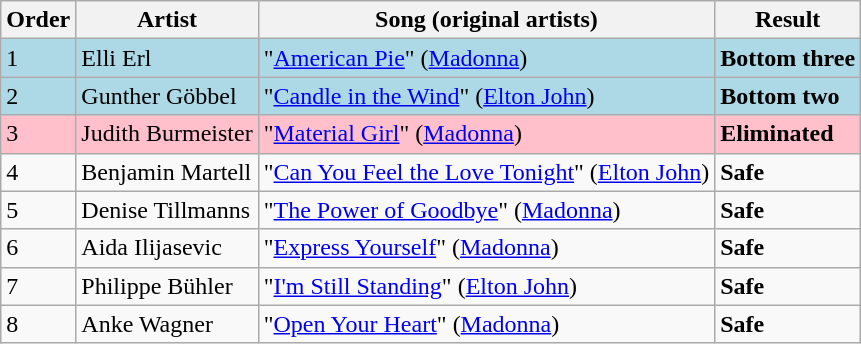<table class=wikitable>
<tr>
<th>Order</th>
<th>Artist</th>
<th>Song (original artists)</th>
<th>Result</th>
</tr>
<tr style="background:lightblue;">
<td>1</td>
<td>Elli Erl</td>
<td>"<a href='#'>American Pie</a>" (<a href='#'>Madonna</a>)</td>
<td><strong>Bottom three</strong></td>
</tr>
<tr style="background:lightblue;">
<td>2</td>
<td>Gunther Göbbel</td>
<td>"<a href='#'>Candle in the Wind</a>" (<a href='#'>Elton John</a>)</td>
<td><strong>Bottom two</strong></td>
</tr>
<tr style="background:pink;">
<td>3</td>
<td>Judith Burmeister</td>
<td>"<a href='#'>Material Girl</a>" (<a href='#'>Madonna</a>)</td>
<td><strong>Eliminated</strong></td>
</tr>
<tr>
<td>4</td>
<td>Benjamin Martell</td>
<td>"<a href='#'>Can You Feel the Love Tonight</a>" (<a href='#'>Elton John</a>)</td>
<td><strong>Safe</strong></td>
</tr>
<tr>
<td>5</td>
<td>Denise Tillmanns</td>
<td>"<a href='#'>The Power of Goodbye</a>" (<a href='#'>Madonna</a>)</td>
<td><strong>Safe</strong></td>
</tr>
<tr>
<td>6</td>
<td>Aida Ilijasevic</td>
<td>"<a href='#'>Express Yourself</a>" (<a href='#'>Madonna</a>)</td>
<td><strong>Safe</strong></td>
</tr>
<tr>
<td>7</td>
<td>Philippe Bühler</td>
<td>"<a href='#'>I'm Still Standing</a>" (<a href='#'>Elton John</a>)</td>
<td><strong>Safe</strong></td>
</tr>
<tr>
<td>8</td>
<td>Anke Wagner</td>
<td>"<a href='#'>Open Your Heart</a>" (<a href='#'>Madonna</a>)</td>
<td><strong>Safe</strong></td>
</tr>
</table>
